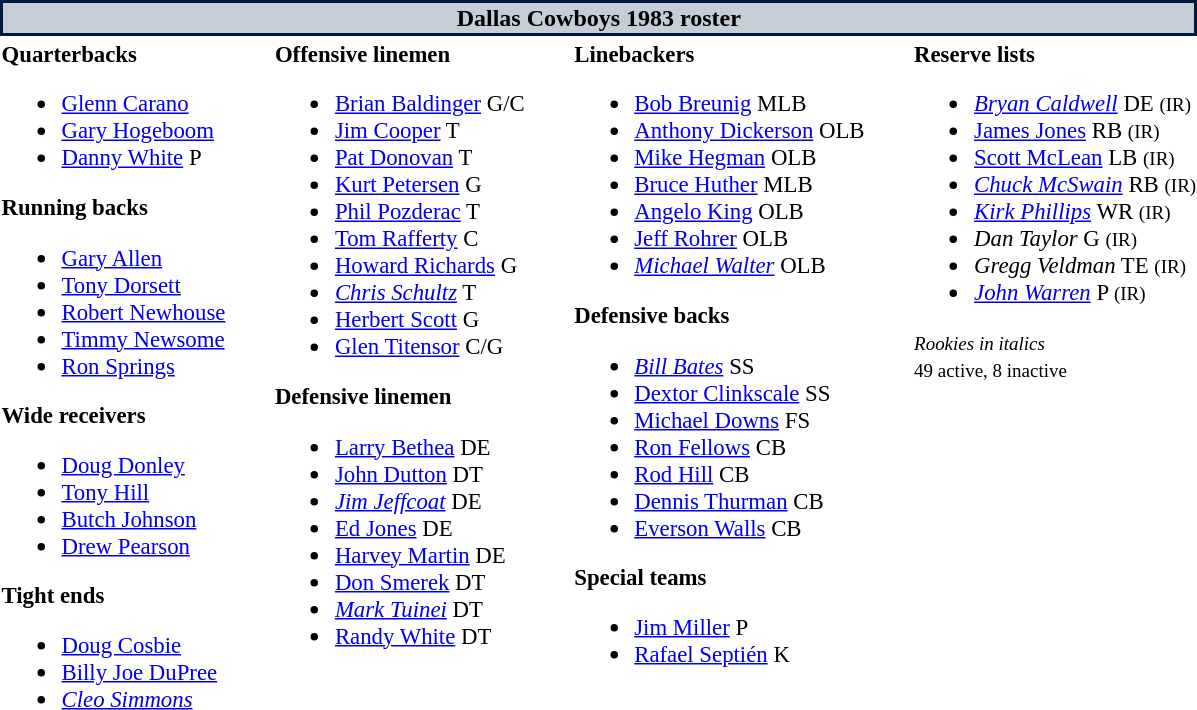<table class="toccolours" style="text-align: left;">
<tr>
<th colspan="7" style="background:#c5ced6; color:black; border: 2px solid #001942; text-align: center;">Dallas Cowboys 1983 roster</th>
</tr>
<tr>
<td style="font-size: 95%;" valign="top"><strong>Quarterbacks</strong><br><ul><li> <a href='#'>Glenn Carano</a></li><li> <a href='#'>Gary Hogeboom</a></li><li> <a href='#'>Danny White</a> P</li></ul><strong>Running backs</strong><ul><li> <a href='#'>Gary Allen</a></li><li> <a href='#'>Tony Dorsett</a></li><li> <a href='#'>Robert Newhouse</a></li><li> <a href='#'>Timmy Newsome</a></li><li> <a href='#'>Ron Springs</a></li></ul><strong>Wide receivers</strong><ul><li> <a href='#'>Doug Donley</a></li><li> <a href='#'>Tony Hill</a></li><li> <a href='#'>Butch Johnson</a></li><li> <a href='#'>Drew Pearson</a></li></ul><strong>Tight ends</strong><ul><li> <a href='#'>Doug Cosbie</a></li><li> <a href='#'>Billy Joe DuPree</a></li><li> <em><a href='#'>Cleo Simmons</a></em></li></ul></td>
<td style="width: 25px;"></td>
<td style="font-size: 95%;" valign="top"><strong>Offensive linemen</strong><br><ul><li> <a href='#'>Brian Baldinger</a> G/C</li><li> <a href='#'>Jim Cooper</a> T</li><li> <a href='#'>Pat Donovan</a> T</li><li> <a href='#'>Kurt Petersen</a> G</li><li> <a href='#'>Phil Pozderac</a> T</li><li> <a href='#'>Tom Rafferty</a> C</li><li> <a href='#'>Howard Richards</a> G</li><li> <em><a href='#'>Chris Schultz</a></em> T</li><li> <a href='#'>Herbert Scott</a> G</li><li> <a href='#'>Glen Titensor</a> C/G</li></ul><strong>Defensive linemen</strong><ul><li> <a href='#'>Larry Bethea</a> DE</li><li> <a href='#'>John Dutton</a> DT</li><li> <em><a href='#'>Jim Jeffcoat</a></em> DE</li><li> <a href='#'>Ed Jones</a> DE</li><li> <a href='#'>Harvey Martin</a> DE</li><li> <a href='#'>Don Smerek</a> DT</li><li> <em><a href='#'>Mark Tuinei</a></em> DT</li><li> <a href='#'>Randy White</a> DT</li></ul></td>
<td style="width: 25px;"></td>
<td style="font-size: 95%;" valign="top"><strong>Linebackers</strong><br><ul><li> <a href='#'>Bob Breunig</a> MLB</li><li> <a href='#'>Anthony Dickerson</a> OLB</li><li> <a href='#'>Mike Hegman</a> OLB</li><li> <a href='#'>Bruce Huther</a> MLB</li><li> <a href='#'>Angelo King</a> OLB</li><li> <a href='#'>Jeff Rohrer</a> OLB</li><li> <em><a href='#'>Michael Walter</a></em> OLB</li></ul><strong>Defensive backs</strong><ul><li> <em><a href='#'>Bill Bates</a></em> SS</li><li> <a href='#'>Dextor Clinkscale</a> SS</li><li> <a href='#'>Michael Downs</a> FS</li><li> <a href='#'>Ron Fellows</a> CB</li><li> <a href='#'>Rod Hill</a> CB</li><li> <a href='#'>Dennis Thurman</a> CB</li><li> <a href='#'>Everson Walls</a> CB</li></ul><strong>Special teams</strong><ul><li> <a href='#'>Jim Miller</a> P</li><li> <a href='#'>Rafael Septién</a> K</li></ul></td>
<td style="width: 25px;"></td>
<td style="font-size: 95%;" valign="top"><strong>Reserve lists</strong><br><ul><li> <em><a href='#'>Bryan Caldwell</a></em> DE <small>(IR)</small> </li><li> <a href='#'>James Jones</a> RB <small>(IR)</small> </li><li> <a href='#'>Scott McLean</a> LB <small>(IR)</small> </li><li> <em><a href='#'>Chuck McSwain</a></em> RB <small>(IR)</small> </li><li> <em><a href='#'>Kirk Phillips</a></em> WR <small>(IR)</small> </li><li> <em>Dan Taylor</em> G <small>(IR)</small> </li><li> <em>Gregg Veldman</em> TE <small>(IR)</small> </li><li> <em><a href='#'>John Warren</a></em> P <small>(IR)</small> </li></ul><small><em>Rookies in italics</em><br>
49 active, 8 inactive</small></td>
</tr>
<tr>
</tr>
</table>
